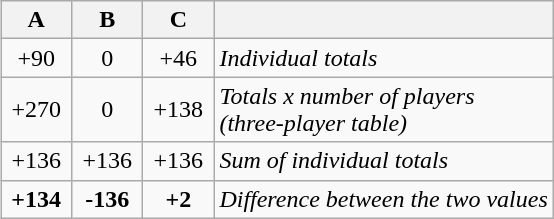<table class="wikitable" align = "right">
<tr>
<th width="40">A</th>
<th width="40">B</th>
<th width="40">C</th>
<th></th>
</tr>
<tr>
<td align="center">+90</td>
<td align="center">0</td>
<td align="center">+46</td>
<td><em>Individual totals</em></td>
</tr>
<tr>
<td align="center">+270</td>
<td align="center">0</td>
<td align="center">+138</td>
<td><em>Totals x number of players<br>(three-player table)</em></td>
</tr>
<tr>
<td align="center">+136</td>
<td align="center">+136</td>
<td align="center">+136</td>
<td><em>Sum of individual totals</em></td>
</tr>
<tr>
<td align="center"><strong>+134</strong></td>
<td align="center"><strong>-136</strong></td>
<td align="center"><strong>+2</strong></td>
<td><em>Difference between the two values</em></td>
</tr>
</table>
